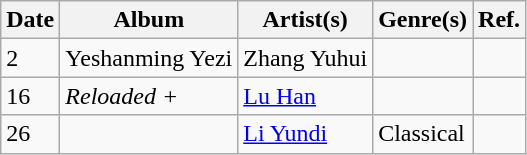<table class="wikitable">
<tr>
<th>Date</th>
<th>Album</th>
<th>Artist(s)</th>
<th>Genre(s)</th>
<th>Ref.</th>
</tr>
<tr>
<td>2</td>
<td>Yeshanming Yezi</td>
<td>Zhang Yuhui</td>
<td></td>
<td></td>
</tr>
<tr>
<td>16</td>
<td><em>Reloaded +</em></td>
<td><a href='#'>Lu Han</a></td>
<td></td>
<td></td>
</tr>
<tr>
<td>26</td>
<td></td>
<td><a href='#'>Li Yundi</a></td>
<td>Classical</td>
<td></td>
</tr>
</table>
